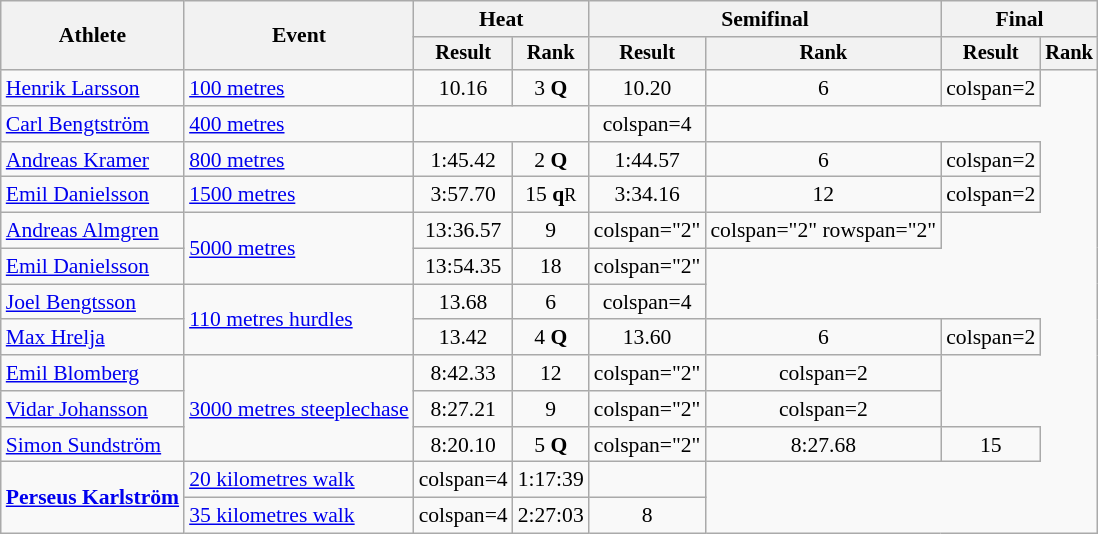<table class="wikitable" style="font-size:90%">
<tr>
<th rowspan="2">Athlete</th>
<th rowspan="2">Event</th>
<th colspan="2">Heat</th>
<th colspan="2">Semifinal</th>
<th colspan="2">Final</th>
</tr>
<tr style="font-size:95%">
<th>Result</th>
<th>Rank</th>
<th>Result</th>
<th>Rank</th>
<th>Result</th>
<th>Rank</th>
</tr>
<tr align="center">
<td align=left><a href='#'>Henrik Larsson</a></td>
<td align=left><a href='#'>100 metres</a></td>
<td>10.16</td>
<td>3 <strong>Q</strong></td>
<td>10.20</td>
<td>6</td>
<td>colspan=2 </td>
</tr>
<tr align="center">
<td align=left><a href='#'>Carl Bengtström</a></td>
<td align=left><a href='#'>400 metres</a></td>
<td colspan=2></td>
<td>colspan=4 </td>
</tr>
<tr align="center">
<td align=left><a href='#'>Andreas Kramer</a></td>
<td align=left><a href='#'>800 metres</a></td>
<td>1:45.42</td>
<td>2 <strong>Q</strong></td>
<td>1:44.57</td>
<td>6</td>
<td>colspan=2 </td>
</tr>
<tr align="center">
<td align=left><a href='#'>Emil Danielsson</a></td>
<td align=left><a href='#'>1500 metres</a></td>
<td>3:57.70</td>
<td>15 <strong>q</strong><small>R</small></td>
<td>3:34.16 </td>
<td>12</td>
<td>colspan=2 </td>
</tr>
<tr align="center">
<td align=left><a href='#'>Andreas Almgren</a></td>
<td align=left rowspan=2><a href='#'>5000 metres</a></td>
<td>13:36.57</td>
<td>9</td>
<td>colspan="2" </td>
<td>colspan="2" rowspan="2"</td>
</tr>
<tr align="center">
<td align=left><a href='#'>Emil Danielsson</a></td>
<td>13:54.35</td>
<td>18</td>
<td>colspan="2" </td>
</tr>
<tr align="center">
<td align=left><a href='#'>Joel Bengtsson</a></td>
<td align=left rowspan=2><a href='#'>110 metres hurdles</a></td>
<td>13.68</td>
<td>6</td>
<td>colspan=4 </td>
</tr>
<tr align="center">
<td align=left><a href='#'>Max Hrelja</a></td>
<td>13.42 </td>
<td>4 <strong>Q</strong></td>
<td>13.60</td>
<td>6</td>
<td>colspan=2 </td>
</tr>
<tr align="center">
<td align=left><a href='#'>Emil Blomberg</a></td>
<td align=left rowspan=3><a href='#'>3000 metres steeplechase</a></td>
<td>8:42.33</td>
<td>12</td>
<td>colspan="2" </td>
<td>colspan=2 </td>
</tr>
<tr align="center">
<td align=left><a href='#'>Vidar Johansson</a></td>
<td>8:27.21</td>
<td>9</td>
<td>colspan="2" </td>
<td>colspan=2 </td>
</tr>
<tr align="center">
<td align=left><a href='#'>Simon Sundström</a></td>
<td>8:20.10 </td>
<td>5 <strong>Q</strong></td>
<td>colspan="2" </td>
<td>8:27.68</td>
<td>15</td>
</tr>
<tr align="center">
<td align=left rowspan=2><strong><a href='#'>Perseus Karlström</a></strong></td>
<td align=left><a href='#'>20 kilometres walk</a></td>
<td>colspan=4 </td>
<td>1:17:39 <strong></strong></td>
<td></td>
</tr>
<tr align="center">
<td align=left><a href='#'>35 kilometres walk</a></td>
<td>colspan=4 </td>
<td>2:27:03 </td>
<td>8</td>
</tr>
</table>
